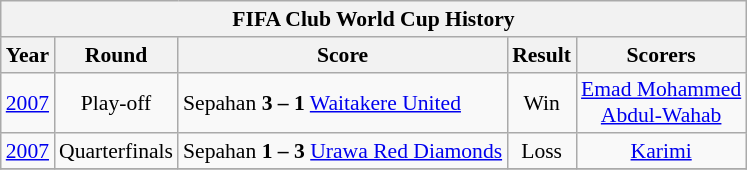<table class="wikitable" style="text-align: center;font-size:90%;">
<tr>
<th colspan=5>FIFA Club World Cup History</th>
</tr>
<tr>
<th>Year</th>
<th>Round</th>
<th>Score</th>
<th>Result</th>
<th>Scorers</th>
</tr>
<tr>
<td rowspan=1><a href='#'>2007</a></td>
<td>Play-off</td>
<td align="left">Sepahan  <strong>3 – 1</strong>  <a href='#'>Waitakere United</a></td>
<td>Win</td>
<td><a href='#'>Emad Mohammed</a> <br><a href='#'>Abdul-Wahab</a> </td>
</tr>
<tr>
<td rowspan=1><a href='#'>2007</a></td>
<td>Quarterfinals</td>
<td align="left">Sepahan <strong>1 – 3</strong>  <a href='#'>Urawa Red Diamonds</a></td>
<td>Loss</td>
<td><a href='#'>Karimi</a> </td>
</tr>
<tr>
</tr>
</table>
